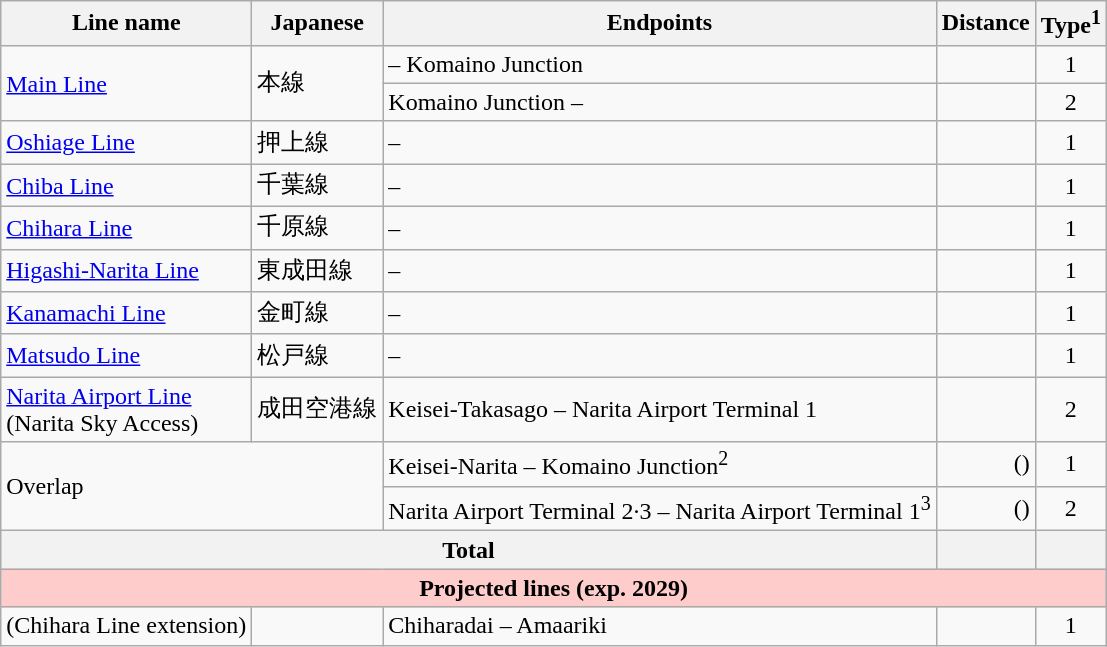<table class=wikitable>
<tr>
<th>Line name</th>
<th>Japanese</th>
<th>Endpoints</th>
<th>Distance</th>
<th>Type<sup>1</sup></th>
</tr>
<tr>
<td rowspan=2><a href='#'>Main Line</a></td>
<td rowspan=2>本線</td>
<td> – Komaino Junction</td>
<td align=right></td>
<td align=center>1</td>
</tr>
<tr>
<td>Komaino Junction – </td>
<td align=right></td>
<td align=center>2</td>
</tr>
<tr>
<td><a href='#'>Oshiage Line</a></td>
<td>押上線</td>
<td> – </td>
<td align=right></td>
<td align=center>1</td>
</tr>
<tr>
<td><a href='#'>Chiba Line</a></td>
<td>千葉線</td>
<td> – </td>
<td align=right></td>
<td align=center>1</td>
</tr>
<tr>
<td><a href='#'>Chihara Line</a></td>
<td>千原線</td>
<td> – </td>
<td align=right></td>
<td align=center>1</td>
</tr>
<tr>
<td><a href='#'>Higashi-Narita Line</a></td>
<td>東成田線</td>
<td> – </td>
<td align=right></td>
<td align=center>1</td>
</tr>
<tr>
<td><a href='#'>Kanamachi Line</a></td>
<td>金町線</td>
<td> – </td>
<td align=right></td>
<td align=center>1</td>
</tr>
<tr>
<td><a href='#'>Matsudo Line</a></td>
<td>松戸線</td>
<td> – </td>
<td align=right></td>
<td align=center>1</td>
</tr>
<tr>
<td><a href='#'>Narita Airport Line</a><br>(Narita Sky Access)</td>
<td>成田空港線</td>
<td>Keisei-Takasago – Narita Airport Terminal 1</td>
<td align=right></td>
<td align=center>2</td>
</tr>
<tr>
<td rowspan=2 colspan=2>Overlap</td>
<td>Keisei-Narita – Komaino Junction<sup>2</sup></td>
<td align=right>()</td>
<td align=center>1</td>
</tr>
<tr>
<td>Narita Airport Terminal 2·3 – Narita Airport Terminal 1<sup>3</sup></td>
<td align=right>()</td>
<td align=center>2</td>
</tr>
<tr>
<th colspan=3>Total</th>
<th align=right></th>
<th></th>
</tr>
<tr>
<th colspan=5 style="background:#FFCCCC;">Projected lines (exp. 2029)</th>
</tr>
<tr>
<td>(Chihara Line extension)</td>
<td></td>
<td>Chiharadai – Amaariki</td>
<td align=right></td>
<td align=center>1</td>
</tr>
</table>
